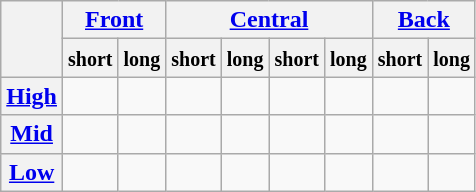<table class="wikitable" style="text-align:center">
<tr>
<th rowspan="2"></th>
<th colspan="2"><a href='#'>Front</a></th>
<th colspan="4"><a href='#'>Central</a></th>
<th colspan="2"><a href='#'>Back</a></th>
</tr>
<tr>
<th><small>short</small></th>
<th><small>long</small></th>
<th><small>short</small></th>
<th><small>long</small></th>
<th><small>short</small></th>
<th><small>long</small></th>
<th><small>short</small></th>
<th><small>long</small></th>
</tr>
<tr align="center">
<th><a href='#'>High</a></th>
<td></td>
<td></td>
<td></td>
<td></td>
<td></td>
<td></td>
<td></td>
<td></td>
</tr>
<tr align="center">
<th><a href='#'>Mid</a></th>
<td></td>
<td></td>
<td></td>
<td></td>
<td></td>
<td></td>
<td></td>
<td></td>
</tr>
<tr align="center">
<th><a href='#'>Low</a></th>
<td></td>
<td></td>
<td></td>
<td></td>
<td></td>
<td></td>
<td></td>
<td></td>
</tr>
</table>
